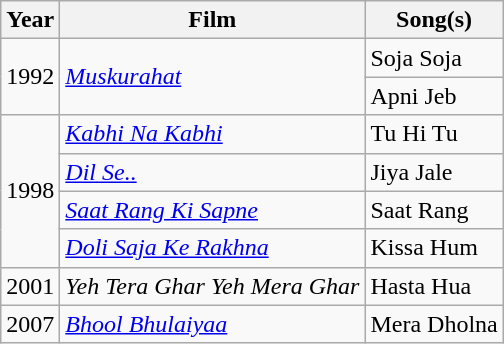<table class="wikitable">
<tr>
<th>Year</th>
<th>Film</th>
<th>Song(s)</th>
</tr>
<tr>
<td rowspan="2">1992</td>
<td rowspan="2"><a href='#'><em>Muskurahat</em></a></td>
<td>Soja Soja</td>
</tr>
<tr>
<td>Apni Jeb</td>
</tr>
<tr>
<td rowspan="4">1998</td>
<td><em><a href='#'>Kabhi Na Kabhi</a></em></td>
<td>Tu Hi Tu</td>
</tr>
<tr>
<td><em><a href='#'>Dil Se..</a></em></td>
<td>Jiya Jale</td>
</tr>
<tr>
<td><a href='#'><em>Saat Rang Ki Sapne</em></a></td>
<td>Saat Rang</td>
</tr>
<tr>
<td><em><a href='#'>Doli Saja Ke Rakhna</a></em></td>
<td>Kissa Hum</td>
</tr>
<tr>
<td>2001</td>
<td><em>Yeh Tera Ghar Yeh Mera Ghar</em></td>
<td>Hasta Hua</td>
</tr>
<tr>
<td>2007</td>
<td><em><a href='#'>Bhool Bhulaiyaa</a></em></td>
<td>Mera Dholna</td>
</tr>
</table>
